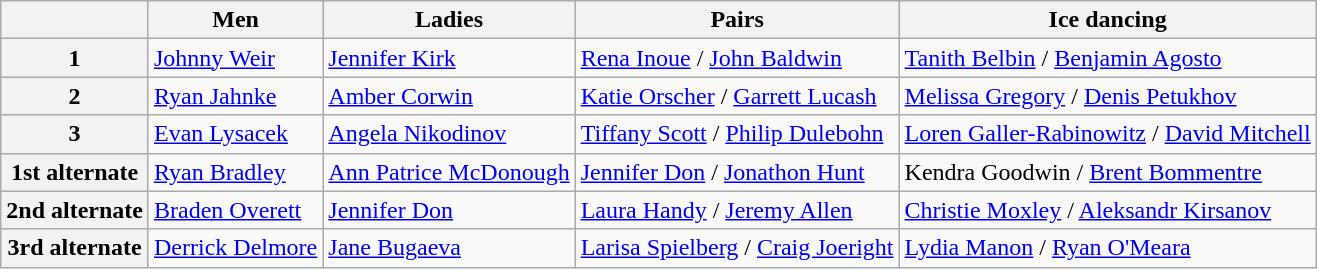<table class="wikitable">
<tr>
<th></th>
<th>Men</th>
<th>Ladies</th>
<th>Pairs</th>
<th>Ice dancing</th>
</tr>
<tr>
<th>1</th>
<td><a href='#'>Johnny Weir</a></td>
<td><a href='#'>Jennifer Kirk</a></td>
<td><a href='#'>Rena Inoue</a> / <a href='#'>John Baldwin</a></td>
<td><a href='#'>Tanith Belbin</a> / <a href='#'>Benjamin Agosto</a></td>
</tr>
<tr>
<th>2</th>
<td><a href='#'>Ryan Jahnke</a></td>
<td><a href='#'>Amber Corwin</a></td>
<td><a href='#'>Katie Orscher</a> / <a href='#'>Garrett Lucash</a></td>
<td><a href='#'>Melissa Gregory</a> / <a href='#'>Denis Petukhov</a></td>
</tr>
<tr>
<th>3</th>
<td><a href='#'>Evan Lysacek</a></td>
<td><a href='#'>Angela Nikodinov</a></td>
<td><a href='#'>Tiffany Scott</a> / <a href='#'>Philip Dulebohn</a></td>
<td><a href='#'>Loren Galler-Rabinowitz</a> / <a href='#'>David Mitchell</a></td>
</tr>
<tr>
<th>1st alternate</th>
<td><a href='#'>Ryan Bradley</a></td>
<td><a href='#'>Ann Patrice McDonough</a></td>
<td><a href='#'>Jennifer Don</a> / <a href='#'>Jonathon Hunt</a></td>
<td>Kendra Goodwin / <a href='#'>Brent Bommentre</a></td>
</tr>
<tr>
<th>2nd alternate</th>
<td><a href='#'>Braden Overett</a></td>
<td><a href='#'>Jennifer Don</a></td>
<td><a href='#'>Laura Handy</a> / <a href='#'>Jeremy Allen</a></td>
<td><a href='#'>Christie Moxley</a> / <a href='#'>Aleksandr Kirsanov</a></td>
</tr>
<tr>
<th>3rd alternate</th>
<td><a href='#'>Derrick Delmore</a></td>
<td><a href='#'>Jane Bugaeva</a></td>
<td><a href='#'>Larisa Spielberg</a> / <a href='#'>Craig Joeright</a></td>
<td><a href='#'>Lydia Manon</a> / <a href='#'>Ryan O'Meara</a></td>
</tr>
</table>
